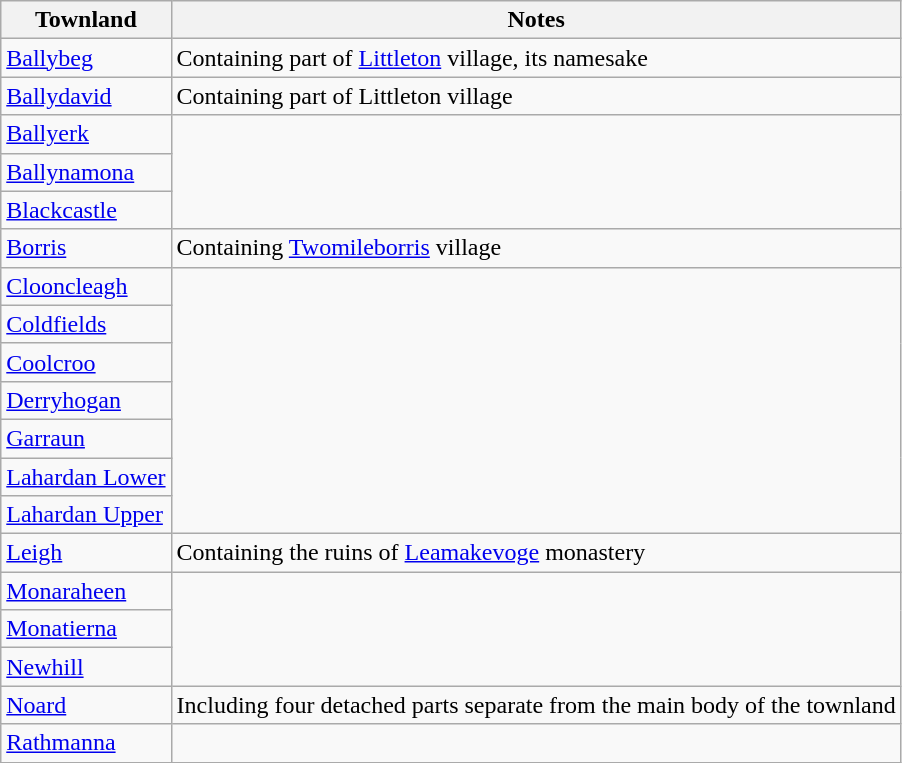<table class="wikitable">
<tr>
<th>Townland</th>
<th>Notes</th>
</tr>
<tr>
<td><a href='#'>Ballybeg</a></td>
<td>Containing part of <a href='#'>Littleton</a> village, its namesake</td>
</tr>
<tr>
<td><a href='#'>Ballydavid</a></td>
<td>Containing part of Littleton village</td>
</tr>
<tr>
<td><a href='#'>Ballyerk</a></td>
</tr>
<tr>
<td><a href='#'>Ballynamona</a></td>
</tr>
<tr>
<td><a href='#'>Blackcastle</a></td>
</tr>
<tr>
<td><a href='#'>Borris</a></td>
<td>Containing <a href='#'>Twomileborris</a> village</td>
</tr>
<tr>
<td><a href='#'>Clooncleagh</a></td>
</tr>
<tr>
<td><a href='#'>Coldfields</a></td>
</tr>
<tr>
<td><a href='#'>Coolcroo</a></td>
</tr>
<tr>
<td><a href='#'>Derryhogan</a></td>
</tr>
<tr>
<td><a href='#'>Garraun</a></td>
</tr>
<tr>
<td><a href='#'>Lahardan Lower</a></td>
</tr>
<tr>
<td><a href='#'>Lahardan Upper</a></td>
</tr>
<tr>
<td><a href='#'>Leigh</a></td>
<td>Containing the ruins of <a href='#'>Leamakevoge</a> monastery</td>
</tr>
<tr>
<td><a href='#'>Monaraheen</a></td>
</tr>
<tr>
<td><a href='#'>Monatierna</a></td>
</tr>
<tr>
<td><a href='#'>Newhill</a></td>
</tr>
<tr>
<td><a href='#'>Noard</a></td>
<td>Including four detached parts separate from the main body of the townland</td>
</tr>
<tr>
<td><a href='#'>Rathmanna</a></td>
</tr>
<tr>
</tr>
</table>
